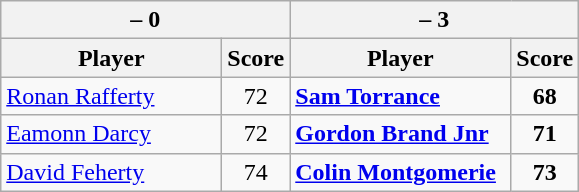<table class=wikitable>
<tr>
<th colspan=2> – 0</th>
<th colspan=2> – 3</th>
</tr>
<tr>
<th width=140>Player</th>
<th>Score</th>
<th width=140>Player</th>
<th>Score</th>
</tr>
<tr>
<td><a href='#'>Ronan Rafferty</a></td>
<td align=center>72</td>
<td><strong><a href='#'>Sam Torrance</a></strong></td>
<td align=center><strong>68</strong></td>
</tr>
<tr>
<td><a href='#'>Eamonn Darcy</a></td>
<td align=center>72</td>
<td><strong><a href='#'>Gordon Brand Jnr</a></strong></td>
<td align=center><strong>71</strong></td>
</tr>
<tr>
<td><a href='#'>David Feherty</a></td>
<td align=center>74</td>
<td><strong><a href='#'>Colin Montgomerie</a></strong></td>
<td align=center><strong>73</strong></td>
</tr>
</table>
